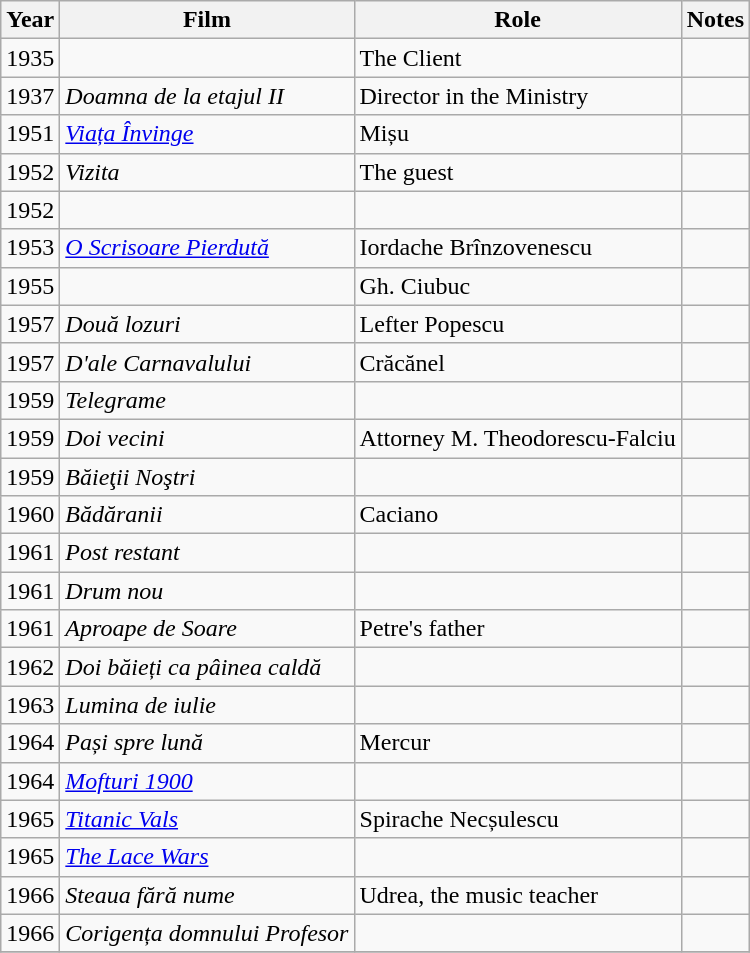<table class="wikitable">
<tr>
<th>Year</th>
<th>Film</th>
<th>Role</th>
<th>Notes</th>
</tr>
<tr>
<td>1935</td>
<td><em></em></td>
<td>The Client</td>
<td></td>
</tr>
<tr>
<td>1937</td>
<td><em>Doamna de la etajul II</em></td>
<td>Director in the Ministry</td>
<td></td>
</tr>
<tr>
<td>1951</td>
<td><em><a href='#'>Viața Învinge</a></em></td>
<td>Mișu</td>
<td></td>
</tr>
<tr>
<td>1952</td>
<td><em>Vizita</em></td>
<td>The guest</td>
<td></td>
</tr>
<tr>
<td>1952</td>
<td><em></em></td>
<td></td>
<td></td>
</tr>
<tr>
<td>1953</td>
<td><em><a href='#'>O Scrisoare Pierdută</a></em></td>
<td>Iordache Brînzovenescu</td>
<td></td>
</tr>
<tr>
<td>1955</td>
<td><em></em></td>
<td>Gh. Ciubuc</td>
<td></td>
</tr>
<tr>
<td>1957</td>
<td><em>Două lozuri</em></td>
<td>Lefter Popescu</td>
<td></td>
</tr>
<tr>
<td>1957</td>
<td><em>D'ale Carnavalului</em></td>
<td>Crăcănel</td>
<td></td>
</tr>
<tr>
<td>1959</td>
<td><em>Telegrame</em></td>
<td></td>
<td></td>
</tr>
<tr>
<td>1959</td>
<td><em>Doi vecini</em></td>
<td>Attorney M. Theodorescu-Falciu</td>
<td></td>
</tr>
<tr>
<td>1959</td>
<td><em>Băieţii Noştri</em></td>
<td></td>
<td></td>
</tr>
<tr>
<td>1960</td>
<td><em>Bădăranii</em></td>
<td>Caciano</td>
<td></td>
</tr>
<tr>
<td>1961</td>
<td><em>Post restant</em></td>
<td></td>
<td></td>
</tr>
<tr>
<td>1961</td>
<td><em>Drum nou</em></td>
<td></td>
<td></td>
</tr>
<tr>
<td>1961</td>
<td><em>Aproape de Soare</em></td>
<td>Petre's father</td>
<td></td>
</tr>
<tr>
<td>1962</td>
<td><em>Doi băieți ca pâinea caldă</em></td>
<td></td>
<td></td>
</tr>
<tr>
<td>1963</td>
<td><em>Lumina de iulie</em></td>
<td></td>
<td></td>
</tr>
<tr>
<td>1964</td>
<td><em>Pași spre lună </em></td>
<td>Mercur</td>
<td></td>
</tr>
<tr>
<td>1964</td>
<td><em><a href='#'>Mofturi 1900</a></em></td>
<td></td>
<td></td>
</tr>
<tr>
<td>1965</td>
<td><em><a href='#'>Titanic Vals</a></em></td>
<td>Spirache Necșulescu</td>
<td></td>
</tr>
<tr>
<td>1965</td>
<td><em><a href='#'>The Lace Wars </a></em></td>
<td></td>
<td></td>
</tr>
<tr>
<td>1966</td>
<td><em>Steaua fără nume</em></td>
<td>Udrea, the music teacher</td>
<td></td>
</tr>
<tr>
<td>1966</td>
<td><em>Corigența domnului Profesor</em></td>
<td></td>
<td></td>
</tr>
<tr>
</tr>
</table>
